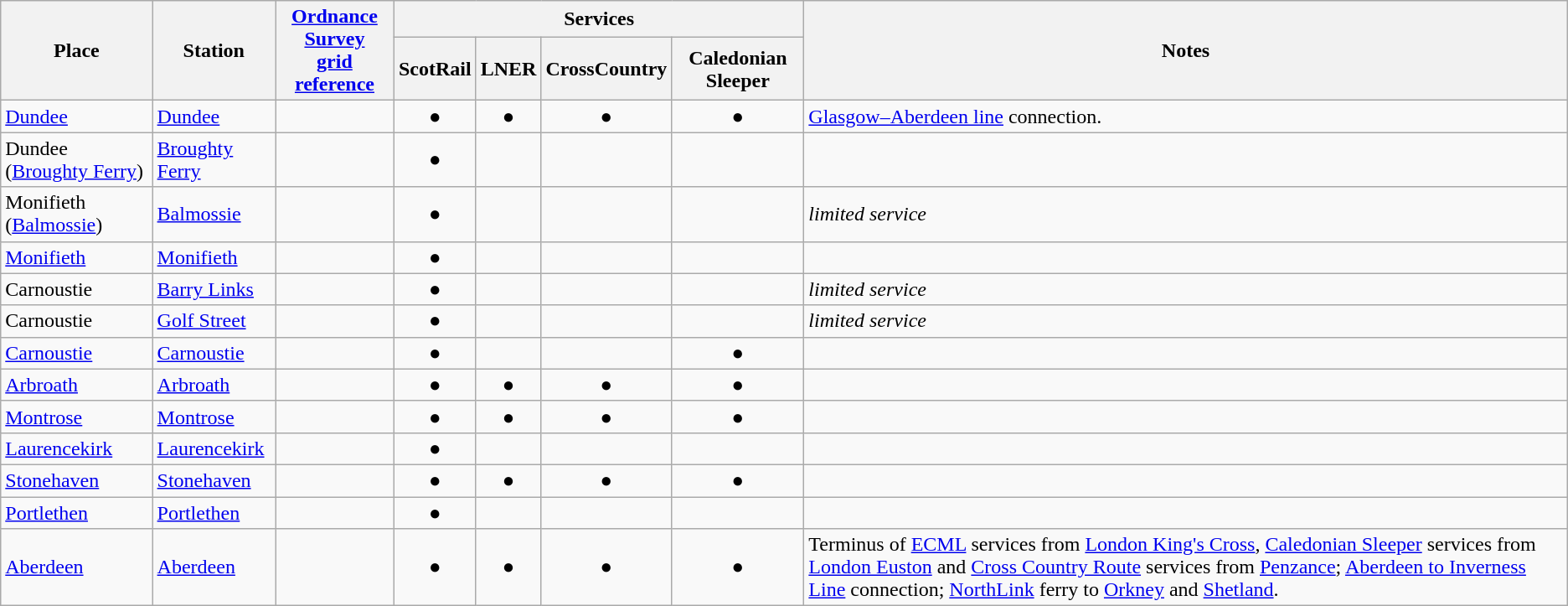<table class="wikitable">
<tr>
<th rowspan="2">Place</th>
<th rowspan="2">Station</th>
<th rowspan="2"><a href='#'>Ordnance Survey</a> <br> <a href='#'>grid reference</a></th>
<th colspan="4">Services</th>
<th rowspan="2">Notes</th>
</tr>
<tr>
<th>ScotRail</th>
<th>LNER</th>
<th>CrossCountry</th>
<th>Caledonian Sleeper</th>
</tr>
<tr>
<td><a href='#'>Dundee</a></td>
<td><a href='#'>Dundee</a></td>
<td></td>
<td align="center">●</td>
<td align="center">●</td>
<td align="center">●</td>
<td align="center">●</td>
<td><a href='#'>Glasgow–Aberdeen line</a> connection.</td>
</tr>
<tr>
<td>Dundee (<a href='#'>Broughty Ferry</a>)</td>
<td><a href='#'>Broughty Ferry</a></td>
<td></td>
<td align="center">●</td>
<td></td>
<td></td>
<td></td>
<td></td>
</tr>
<tr>
<td>Monifieth (<a href='#'>Balmossie</a>)</td>
<td><a href='#'>Balmossie</a></td>
<td></td>
<td align="center">●</td>
<td></td>
<td></td>
<td></td>
<td><em>limited service</em></td>
</tr>
<tr>
<td><a href='#'>Monifieth</a></td>
<td><a href='#'>Monifieth</a></td>
<td></td>
<td align="center">●</td>
<td></td>
<td></td>
<td></td>
<td></td>
</tr>
<tr>
<td>Carnoustie</td>
<td><a href='#'>Barry Links</a></td>
<td></td>
<td align="center">●</td>
<td></td>
<td></td>
<td></td>
<td><em>limited service</em></td>
</tr>
<tr>
<td>Carnoustie</td>
<td><a href='#'>Golf Street</a></td>
<td></td>
<td align="center">●</td>
<td></td>
<td></td>
<td></td>
<td><em>limited service</em></td>
</tr>
<tr>
<td><a href='#'>Carnoustie</a></td>
<td><a href='#'>Carnoustie</a></td>
<td></td>
<td align="center">●</td>
<td></td>
<td></td>
<td align="center">●</td>
<td></td>
</tr>
<tr>
<td><a href='#'>Arbroath</a></td>
<td><a href='#'>Arbroath</a></td>
<td></td>
<td align="center">●</td>
<td align="center">●</td>
<td align="center">●</td>
<td align="center">●</td>
<td></td>
</tr>
<tr>
<td><a href='#'>Montrose</a></td>
<td><a href='#'>Montrose</a></td>
<td></td>
<td align="center">●</td>
<td align="center">●</td>
<td align="center">●</td>
<td align="center">●</td>
<td></td>
</tr>
<tr>
<td><a href='#'>Laurencekirk</a></td>
<td><a href='#'>Laurencekirk</a></td>
<td></td>
<td align="center">●</td>
<td></td>
<td></td>
<td></td>
<td></td>
</tr>
<tr>
<td><a href='#'>Stonehaven</a></td>
<td><a href='#'>Stonehaven</a></td>
<td></td>
<td align="center">●</td>
<td align="center">●</td>
<td align="center">●</td>
<td align="center">●</td>
<td></td>
</tr>
<tr>
<td><a href='#'>Portlethen</a></td>
<td><a href='#'>Portlethen</a></td>
<td></td>
<td align="center">●</td>
<td></td>
<td></td>
<td></td>
<td></td>
</tr>
<tr>
<td><a href='#'>Aberdeen</a></td>
<td><a href='#'>Aberdeen</a></td>
<td></td>
<td align="center">●</td>
<td align="center">●</td>
<td align="center">●</td>
<td align="center">●</td>
<td>Terminus of <a href='#'>ECML</a> services from <a href='#'>London King's Cross</a>, <a href='#'>Caledonian Sleeper</a> services from <a href='#'>London Euston</a> and <a href='#'>Cross Country Route</a> services from <a href='#'>Penzance</a>; <a href='#'>Aberdeen to Inverness Line</a> connection; <a href='#'>NorthLink</a> ferry to <a href='#'>Orkney</a> and <a href='#'>Shetland</a>.</td>
</tr>
</table>
